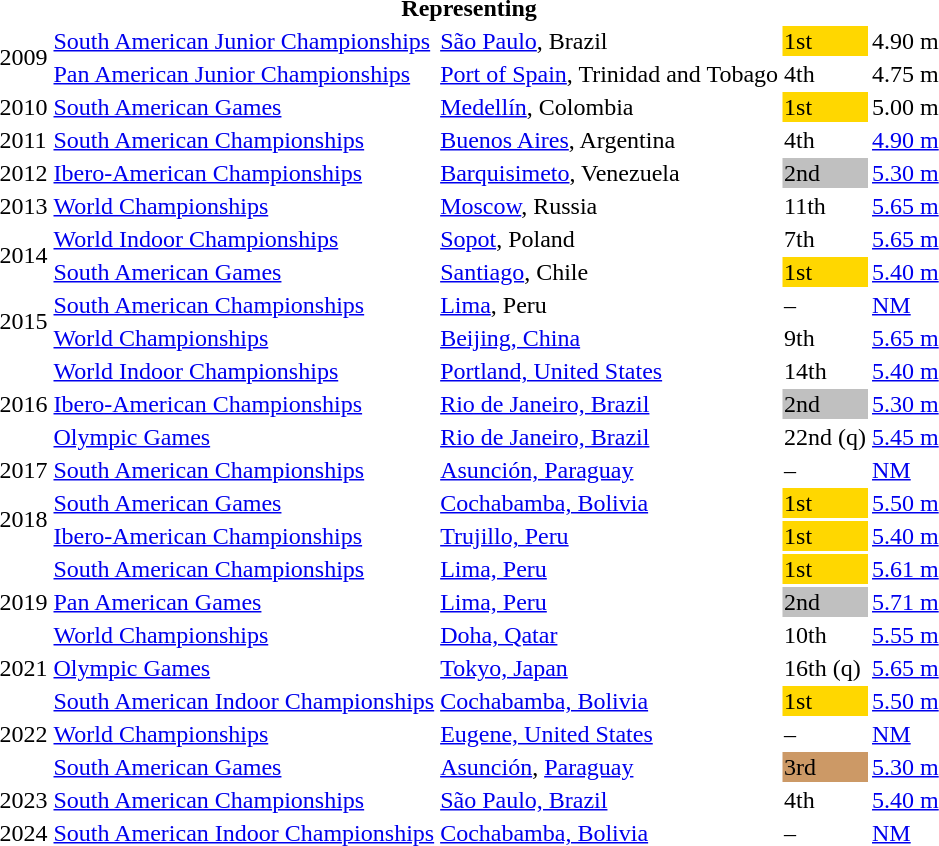<table>
<tr>
<th colspan="5">Representing </th>
</tr>
<tr>
<td rowspan=2>2009</td>
<td><a href='#'>South American Junior Championships</a></td>
<td><a href='#'>São Paulo</a>, Brazil</td>
<td bgcolor=gold>1st</td>
<td>4.90 m</td>
</tr>
<tr>
<td><a href='#'>Pan American Junior Championships</a></td>
<td><a href='#'>Port of Spain</a>, Trinidad and Tobago</td>
<td>4th</td>
<td>4.75 m</td>
</tr>
<tr>
<td>2010</td>
<td><a href='#'>South American Games</a></td>
<td><a href='#'>Medellín</a>, Colombia</td>
<td bgcolor=gold>1st</td>
<td>5.00 m</td>
</tr>
<tr>
<td>2011</td>
<td><a href='#'>South American Championships</a></td>
<td><a href='#'>Buenos Aires</a>, Argentina</td>
<td>4th</td>
<td><a href='#'>4.90 m</a></td>
</tr>
<tr>
<td>2012</td>
<td><a href='#'>Ibero-American Championships</a></td>
<td><a href='#'>Barquisimeto</a>, Venezuela</td>
<td bgcolor=silver>2nd</td>
<td><a href='#'>5.30 m</a></td>
</tr>
<tr>
<td>2013</td>
<td><a href='#'>World Championships</a></td>
<td><a href='#'>Moscow</a>, Russia</td>
<td>11th</td>
<td><a href='#'>5.65 m</a></td>
</tr>
<tr>
<td rowspan=2>2014</td>
<td><a href='#'>World Indoor Championships</a></td>
<td><a href='#'>Sopot</a>, Poland</td>
<td>7th</td>
<td><a href='#'>5.65 m</a></td>
</tr>
<tr>
<td><a href='#'>South American Games</a></td>
<td><a href='#'>Santiago</a>, Chile</td>
<td bgcolor=gold>1st</td>
<td><a href='#'>5.40 m</a></td>
</tr>
<tr>
<td rowspan=2>2015</td>
<td><a href='#'>South American Championships</a></td>
<td><a href='#'>Lima</a>, Peru</td>
<td>–</td>
<td><a href='#'>NM</a></td>
</tr>
<tr>
<td><a href='#'>World Championships</a></td>
<td><a href='#'>Beijing, China</a></td>
<td>9th</td>
<td><a href='#'>5.65 m</a></td>
</tr>
<tr>
<td rowspan=3>2016</td>
<td><a href='#'>World Indoor Championships</a></td>
<td><a href='#'>Portland, United States</a></td>
<td>14th</td>
<td><a href='#'>5.40 m</a></td>
</tr>
<tr>
<td><a href='#'>Ibero-American Championships</a></td>
<td><a href='#'>Rio de Janeiro, Brazil</a></td>
<td bgcolor=silver>2nd</td>
<td><a href='#'>5.30 m</a></td>
</tr>
<tr>
<td><a href='#'>Olympic Games</a></td>
<td><a href='#'>Rio de Janeiro, Brazil</a></td>
<td>22nd (q)</td>
<td><a href='#'>5.45 m</a></td>
</tr>
<tr>
<td>2017</td>
<td><a href='#'>South American Championships</a></td>
<td><a href='#'>Asunción, Paraguay</a></td>
<td>–</td>
<td><a href='#'>NM</a></td>
</tr>
<tr>
<td rowspan=2>2018</td>
<td><a href='#'>South American Games</a></td>
<td><a href='#'>Cochabamba, Bolivia</a></td>
<td bgcolor=gold>1st</td>
<td><a href='#'>5.50 m</a></td>
</tr>
<tr>
<td><a href='#'>Ibero-American Championships</a></td>
<td><a href='#'>Trujillo, Peru</a></td>
<td bgcolor=gold>1st</td>
<td><a href='#'>5.40 m</a></td>
</tr>
<tr>
<td rowspan=3>2019</td>
<td><a href='#'>South American Championships</a></td>
<td><a href='#'>Lima, Peru</a></td>
<td bgcolor=gold>1st</td>
<td><a href='#'>5.61 m</a></td>
</tr>
<tr>
<td><a href='#'>Pan American Games</a></td>
<td><a href='#'>Lima, Peru</a></td>
<td bgcolor=silver>2nd</td>
<td><a href='#'>5.71 m</a></td>
</tr>
<tr>
<td><a href='#'>World Championships</a></td>
<td><a href='#'>Doha, Qatar</a></td>
<td>10th</td>
<td><a href='#'>5.55 m</a></td>
</tr>
<tr>
<td>2021</td>
<td><a href='#'>Olympic Games</a></td>
<td><a href='#'>Tokyo, Japan</a></td>
<td>16th (q)</td>
<td><a href='#'>5.65 m</a></td>
</tr>
<tr>
<td rowspan=3>2022</td>
<td><a href='#'>South American Indoor Championships</a></td>
<td><a href='#'>Cochabamba, Bolivia</a></td>
<td bgcolor=gold>1st</td>
<td><a href='#'>5.50 m</a></td>
</tr>
<tr>
<td><a href='#'>World Championships</a></td>
<td><a href='#'>Eugene, United States</a></td>
<td>–</td>
<td><a href='#'>NM</a></td>
</tr>
<tr>
<td><a href='#'>South American Games</a></td>
<td><a href='#'>Asunción</a>, <a href='#'>Paraguay</a></td>
<td bgcolor=cc9966>3rd</td>
<td><a href='#'>5.30 m</a></td>
</tr>
<tr>
<td>2023</td>
<td><a href='#'>South American Championships</a></td>
<td><a href='#'>São Paulo, Brazil</a></td>
<td>4th</td>
<td><a href='#'>5.40 m</a></td>
</tr>
<tr>
<td>2024</td>
<td><a href='#'>South American Indoor Championships</a></td>
<td><a href='#'>Cochabamba, Bolivia</a></td>
<td>–</td>
<td><a href='#'>NM</a></td>
</tr>
</table>
